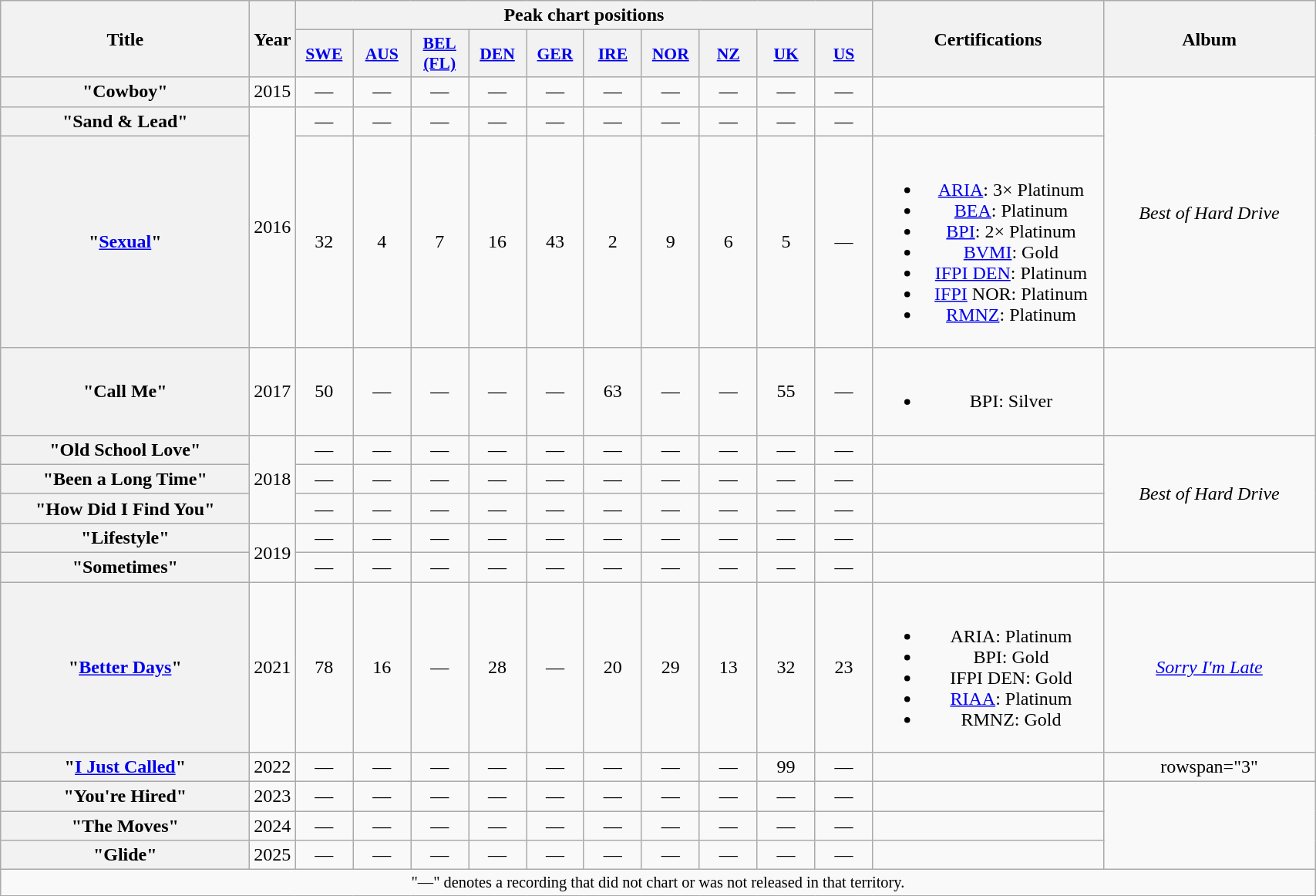<table class="wikitable plainrowheaders" style="text-align:center;">
<tr>
<th scope="col" rowspan="2" style="width:13em;">Title</th>
<th scope="col" rowspan="2" style="width:1em;">Year</th>
<th scope="col" colspan="10" style="width:2em;">Peak chart positions</th>
<th scope="col" rowspan="2" style="width:12em;">Certifications</th>
<th scope="col" rowspan="2" style="width:11em;">Album</th>
</tr>
<tr>
<th scope="col" style="width:3em;font-size:90%;"><a href='#'>SWE</a><br></th>
<th scope="col" style="width:3em;font-size:90%;"><a href='#'>AUS</a><br></th>
<th scope="col" style="width:3em;font-size:90%;"><a href='#'>BEL<br>(FL)</a><br></th>
<th scope="col" style="width:3em;font-size:90%;"><a href='#'>DEN</a><br></th>
<th scope="col" style="width:3em;font-size:90%;"><a href='#'>GER</a><br></th>
<th scope="col" style="width:3em;font-size:90%;"><a href='#'>IRE</a><br></th>
<th scope="col" style="width:3em;font-size:90%;"><a href='#'>NOR</a><br></th>
<th scope="col" style="width:3em;font-size:90%;"><a href='#'>NZ</a><br></th>
<th scope="col" style="width:3em;font-size:90%;"><a href='#'>UK</a><br></th>
<th scope="col" style="width:3em;font-size:90%;"><a href='#'>US</a><br></th>
</tr>
<tr>
<th scope="row">"Cowboy"<br></th>
<td>2015</td>
<td>—</td>
<td>—</td>
<td>—</td>
<td>—</td>
<td>—</td>
<td>—</td>
<td>—</td>
<td>—</td>
<td>—</td>
<td>—</td>
<td></td>
<td rowspan="3"><em>Best of Hard Drive</em></td>
</tr>
<tr>
<th scope="row">"Sand & Lead"<br></th>
<td rowspan="2">2016</td>
<td>—</td>
<td>—</td>
<td>—</td>
<td>—</td>
<td>—</td>
<td>—</td>
<td>—</td>
<td>—</td>
<td>—</td>
<td>—</td>
<td></td>
</tr>
<tr>
<th scope="row">"<a href='#'>Sexual</a>"<br></th>
<td>32</td>
<td>4</td>
<td>7</td>
<td>16</td>
<td>43</td>
<td>2</td>
<td>9</td>
<td>6</td>
<td>5</td>
<td>—</td>
<td><br><ul><li><a href='#'>ARIA</a>: 3× Platinum</li><li><a href='#'>BEA</a>: Platinum</li><li><a href='#'>BPI</a>: 2× Platinum</li><li><a href='#'>BVMI</a>: Gold</li><li><a href='#'>IFPI DEN</a>: Platinum</li><li><a href='#'>IFPI</a> NOR: Platinum</li><li><a href='#'>RMNZ</a>: Platinum</li></ul></td>
</tr>
<tr>
<th scope="row">"Call Me"<br></th>
<td>2017</td>
<td>50</td>
<td>—</td>
<td>—</td>
<td>—</td>
<td>—</td>
<td>63</td>
<td>—</td>
<td>—</td>
<td>55</td>
<td>—</td>
<td><br><ul><li>BPI: Silver</li></ul></td>
<td></td>
</tr>
<tr>
<th scope="row">"Old School Love"<br></th>
<td rowspan="3">2018</td>
<td>—</td>
<td>—</td>
<td>—</td>
<td>—</td>
<td>—</td>
<td>—</td>
<td>—</td>
<td>—</td>
<td>—</td>
<td>—</td>
<td></td>
<td rowspan="4"><em>Best of Hard Drive</em></td>
</tr>
<tr>
<th scope="row">"Been a Long Time"<br></th>
<td>—</td>
<td>—</td>
<td>—</td>
<td>—</td>
<td>—</td>
<td>—</td>
<td>—</td>
<td>—</td>
<td>—</td>
<td>—</td>
<td></td>
</tr>
<tr>
<th scope="row">"How Did I Find You"<br></th>
<td>—</td>
<td>—</td>
<td>—</td>
<td>—</td>
<td>—</td>
<td>—</td>
<td>—</td>
<td>—</td>
<td>—</td>
<td>—</td>
<td></td>
</tr>
<tr>
<th scope="row">"Lifestyle"<br></th>
<td rowspan="2">2019</td>
<td>—</td>
<td>—</td>
<td>—</td>
<td>—</td>
<td>—</td>
<td>—</td>
<td>—</td>
<td>—</td>
<td>—</td>
<td>—</td>
<td></td>
</tr>
<tr>
<th scope="row">"Sometimes"<br></th>
<td>—</td>
<td>—</td>
<td>—</td>
<td>—</td>
<td>—</td>
<td>—</td>
<td>—</td>
<td>—</td>
<td>—</td>
<td>—</td>
<td></td>
<td></td>
</tr>
<tr>
<th scope="row">"<a href='#'>Better Days</a>"<br></th>
<td>2021</td>
<td>78</td>
<td>16</td>
<td>—</td>
<td>28</td>
<td>—</td>
<td>20</td>
<td>29</td>
<td>13</td>
<td>32</td>
<td>23</td>
<td><br><ul><li>ARIA: Platinum</li><li>BPI: Gold</li><li>IFPI DEN: Gold</li><li><a href='#'>RIAA</a>: Platinum</li><li>RMNZ: Gold</li></ul></td>
<td><em><a href='#'>Sorry I'm Late</a></em></td>
</tr>
<tr>
<th scope="row">"<a href='#'>I Just Called</a>"<br></th>
<td>2022</td>
<td>—</td>
<td>—</td>
<td>—</td>
<td>—</td>
<td>—</td>
<td>—</td>
<td>—</td>
<td>—</td>
<td>99</td>
<td>—</td>
<td></td>
<td>rowspan="3" </td>
</tr>
<tr>
<th scope="row">"You're Hired"<br></th>
<td>2023</td>
<td>—</td>
<td>—</td>
<td>—</td>
<td>—</td>
<td>—</td>
<td>—</td>
<td>—</td>
<td>—</td>
<td>—</td>
<td>—</td>
<td></td>
</tr>
<tr>
<th scope="row">"The Moves"<br></th>
<td>2024</td>
<td>—</td>
<td>—</td>
<td>—</td>
<td>—</td>
<td>—</td>
<td>—</td>
<td>—</td>
<td>—</td>
<td>—</td>
<td>—</td>
<td></td>
</tr>
<tr>
<th scope="row">"Glide"<br></th>
<td>2025</td>
<td>—</td>
<td>—</td>
<td>—</td>
<td>—</td>
<td>—</td>
<td>—</td>
<td>—</td>
<td>—</td>
<td>—</td>
<td>—</td>
<td></td>
</tr>
<tr>
<td colspan="14" style="font-size:85%">"—" denotes a recording that did not chart or was not released in that territory.</td>
</tr>
</table>
